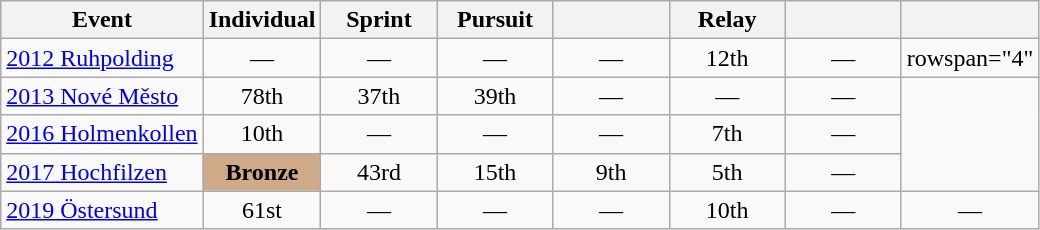<table class="wikitable" style="text-align: center;">
<tr ">
<th>Event</th>
<th style="width:70px;">Individual</th>
<th style="width:70px;">Sprint</th>
<th style="width:70px;">Pursuit</th>
<th style="width:70px;"></th>
<th style="width:70px;">Relay</th>
<th style="width:70px;"></th>
<th style="width:70px;"></th>
</tr>
<tr>
<td align=left> <a href='#'>2012 Ruhpolding</a></td>
<td>—</td>
<td>—</td>
<td>—</td>
<td>—</td>
<td>12th</td>
<td>—</td>
<td>rowspan="4" </td>
</tr>
<tr>
<td align=left> <a href='#'>2013 Nové Město</a></td>
<td>78th</td>
<td>37th</td>
<td>39th</td>
<td>—</td>
<td>—</td>
<td>—</td>
</tr>
<tr>
<td align=left> <a href='#'>2016 Holmenkollen</a></td>
<td>10th</td>
<td>—</td>
<td>—</td>
<td>—</td>
<td>7th</td>
<td>—</td>
</tr>
<tr>
<td align=left> <a href='#'>2017 Hochfilzen</a></td>
<td style="background:#cfaa88;"><strong>Bronze</strong></td>
<td>43rd</td>
<td>15th</td>
<td>9th</td>
<td>5th</td>
<td>—</td>
</tr>
<tr>
<td align=left> <a href='#'>2019 Östersund</a></td>
<td>61st</td>
<td>—</td>
<td>—</td>
<td>—</td>
<td>10th</td>
<td>—</td>
<td>—</td>
</tr>
</table>
